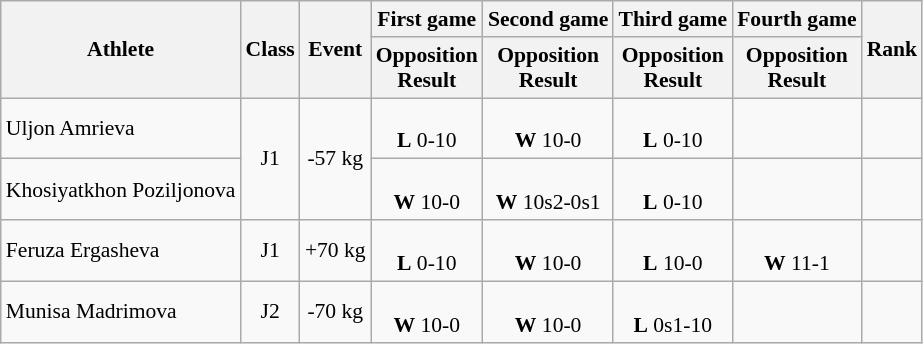<table class="wikitable" style="text-align:center; font-size:90%">
<tr>
<th rowspan="2">Athlete</th>
<th rowspan="2">Class</th>
<th rowspan="2">Event</th>
<th>First game</th>
<th>Second game</th>
<th>Third game</th>
<th>Fourth game</th>
<th rowspan="2">Rank</th>
</tr>
<tr>
<th>Opposition<br>Result</th>
<th>Opposition<br>Result</th>
<th>Opposition<br>Result</th>
<th>Opposition<br>Result</th>
</tr>
<tr>
<td align="left">Uljon Amrieva</td>
<td rowspan="2">J1</td>
<td rowspan="2">-57 kg</td>
<td><br><strong>L</strong> 0-10</td>
<td><br><strong>W</strong> 10-0</td>
<td><br><strong>L</strong> 0-10</td>
<td></td>
<td></td>
</tr>
<tr>
<td align="left">Khosiyatkhon Poziljonova</td>
<td><br><strong>W</strong> 10-0</td>
<td><br><strong>W</strong> 10s2-0s1</td>
<td><br><strong>L</strong> 0-10</td>
<td></td>
<td></td>
</tr>
<tr>
<td align="left">Feruza Ergasheva</td>
<td>J1</td>
<td>+70 kg</td>
<td><br><strong>L</strong> 0-10</td>
<td><br><strong>W</strong> 10-0</td>
<td><br><strong>L</strong> 10-0</td>
<td><br><strong>W</strong> 11-1</td>
<td></td>
</tr>
<tr>
<td align="left">Munisa Madrimova</td>
<td>J2</td>
<td>-70 kg</td>
<td><br><strong>W</strong> 10-0</td>
<td><br><strong>W</strong> 10-0</td>
<td><br><strong>L</strong> 0s1-10</td>
<td></td>
<td></td>
</tr>
</table>
